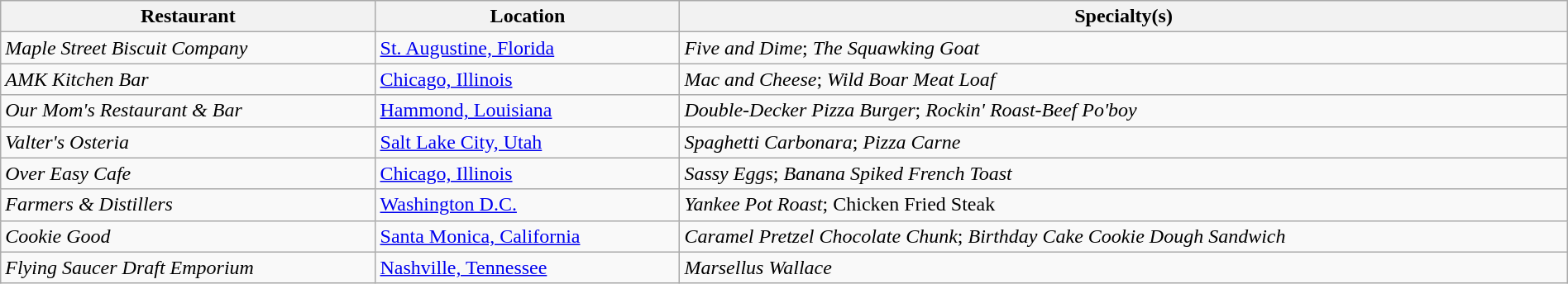<table class="wikitable" style="width:100%;">
<tr>
<th>Restaurant</th>
<th>Location</th>
<th>Specialty(s)</th>
</tr>
<tr>
<td><em>Maple Street Biscuit Company</em></td>
<td><a href='#'>St. Augustine, Florida</a></td>
<td><em>Five and Dime</em>; <em>The Squawking Goat</em></td>
</tr>
<tr>
<td><em>AMK Kitchen Bar</em></td>
<td><a href='#'>Chicago, Illinois</a></td>
<td><em>Mac and Cheese</em>; <em>Wild Boar Meat Loaf</em></td>
</tr>
<tr>
<td><em>Our Mom's Restaurant & Bar</em></td>
<td><a href='#'>Hammond, Louisiana</a></td>
<td><em>Double-Decker Pizza Burger</em>; <em>Rockin' Roast-Beef Po'boy</em></td>
</tr>
<tr>
<td><em>Valter's Osteria</em></td>
<td><a href='#'>Salt Lake City, Utah</a></td>
<td><em>Spaghetti Carbonara</em>; <em>Pizza Carne</em></td>
</tr>
<tr>
<td><em>Over Easy Cafe</em></td>
<td><a href='#'>Chicago, Illinois</a></td>
<td><em>Sassy Eggs</em>; <em>Banana Spiked French Toast</em></td>
</tr>
<tr>
<td><em>Farmers & Distillers</em></td>
<td><a href='#'>Washington D.C.</a></td>
<td><em>Yankee Pot Roast</em>; Chicken Fried Steak</td>
</tr>
<tr>
<td><em>Cookie Good</em></td>
<td><a href='#'>Santa Monica, California</a></td>
<td><em>Caramel Pretzel Chocolate Chunk</em>; <em>Birthday Cake Cookie Dough Sandwich</em></td>
</tr>
<tr>
<td><em>Flying Saucer Draft Emporium</em></td>
<td><a href='#'>Nashville, Tennessee</a></td>
<td><em>Marsellus Wallace</em></td>
</tr>
</table>
